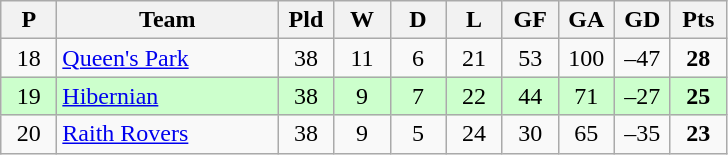<table class="wikitable" style="text-align: center;">
<tr>
<th width=30>P</th>
<th width=140>Team</th>
<th width=30>Pld</th>
<th width=30>W</th>
<th width=30>D</th>
<th width=30>L</th>
<th width=30>GF</th>
<th width=30>GA</th>
<th width=30>GD</th>
<th width=30>Pts</th>
</tr>
<tr>
<td>18</td>
<td align=left><a href='#'>Queen's Park</a></td>
<td>38</td>
<td>11</td>
<td>6</td>
<td>21</td>
<td>53</td>
<td>100</td>
<td>–47</td>
<td><strong>28</strong></td>
</tr>
<tr style="background:#ccffcc;">
<td>19</td>
<td align=left><a href='#'>Hibernian</a></td>
<td>38</td>
<td>9</td>
<td>7</td>
<td>22</td>
<td>44</td>
<td>71</td>
<td>–27</td>
<td><strong>25</strong></td>
</tr>
<tr>
<td>20</td>
<td align=left><a href='#'>Raith Rovers</a></td>
<td>38</td>
<td>9</td>
<td>5</td>
<td>24</td>
<td>30</td>
<td>65</td>
<td>–35</td>
<td><strong>23</strong></td>
</tr>
</table>
